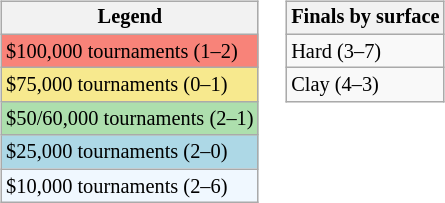<table>
<tr valign=top>
<td><br><table class=wikitable style="font-size:85%">
<tr>
<th>Legend</th>
</tr>
<tr style="background:#f88379;">
<td>$100,000 tournaments (1–2)</td>
</tr>
<tr style="background:#f7e98e;">
<td>$75,000 tournaments (0–1)</td>
</tr>
<tr style="background:#addfad">
<td>$50/60,000 tournaments (2–1)</td>
</tr>
<tr style="background:lightblue;">
<td>$25,000 tournaments (2–0)</td>
</tr>
<tr style="background:#f0f8ff;">
<td>$10,000 tournaments (2–6)</td>
</tr>
</table>
</td>
<td><br><table class=wikitable style="font-size:85%">
<tr>
<th>Finals by surface</th>
</tr>
<tr>
<td>Hard (3–7)</td>
</tr>
<tr>
<td>Clay (4–3)</td>
</tr>
</table>
</td>
</tr>
</table>
